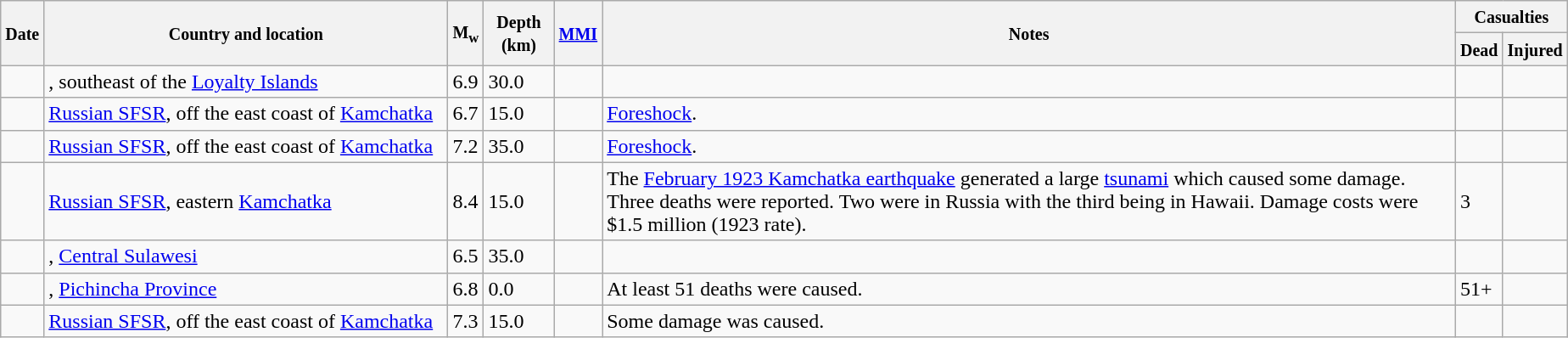<table class="wikitable sortable sort-under" style="border:1px black; margin-left:1em;">
<tr>
<th rowspan="2"><small>Date</small></th>
<th rowspan="2" style="width: 310px"><small>Country and location</small></th>
<th rowspan="2"><small>M<sub>w</sub></small></th>
<th rowspan="2"><small>Depth (km)</small></th>
<th rowspan="2"><small><a href='#'>MMI</a></small></th>
<th rowspan="2" class="unsortable"><small>Notes</small></th>
<th colspan="2"><small>Casualties</small></th>
</tr>
<tr>
<th><small>Dead</small></th>
<th><small>Injured</small></th>
</tr>
<tr>
<td></td>
<td>, southeast of the <a href='#'>Loyalty Islands</a></td>
<td>6.9</td>
<td>30.0</td>
<td></td>
<td></td>
<td></td>
<td></td>
</tr>
<tr>
<td></td>
<td> <a href='#'>Russian SFSR</a>, off the east coast of <a href='#'>Kamchatka</a></td>
<td>6.7</td>
<td>15.0</td>
<td></td>
<td><a href='#'>Foreshock</a>.</td>
<td></td>
<td></td>
</tr>
<tr>
<td></td>
<td> <a href='#'>Russian SFSR</a>, off the east coast of <a href='#'>Kamchatka</a></td>
<td>7.2</td>
<td>35.0</td>
<td></td>
<td><a href='#'>Foreshock</a>.</td>
<td></td>
<td></td>
</tr>
<tr>
<td></td>
<td> <a href='#'>Russian SFSR</a>, eastern <a href='#'>Kamchatka</a></td>
<td>8.4</td>
<td>15.0</td>
<td></td>
<td>The <a href='#'>February 1923 Kamchatka earthquake</a> generated a large <a href='#'>tsunami</a> which caused some damage. Three deaths were reported. Two were in Russia with the third being in Hawaii. Damage costs were $1.5 million (1923 rate).</td>
<td>3</td>
<td></td>
</tr>
<tr>
<td></td>
<td>, <a href='#'>Central Sulawesi</a></td>
<td>6.5</td>
<td>35.0</td>
<td></td>
<td></td>
<td></td>
<td></td>
</tr>
<tr>
<td></td>
<td>, <a href='#'>Pichincha Province</a></td>
<td>6.8</td>
<td>0.0</td>
<td></td>
<td>At least 51 deaths were caused.</td>
<td>51+</td>
<td></td>
</tr>
<tr>
<td></td>
<td> <a href='#'>Russian SFSR</a>, off the east coast of <a href='#'>Kamchatka</a></td>
<td>7.3</td>
<td>15.0</td>
<td></td>
<td>Some damage was caused.</td>
<td></td>
<td></td>
</tr>
</table>
